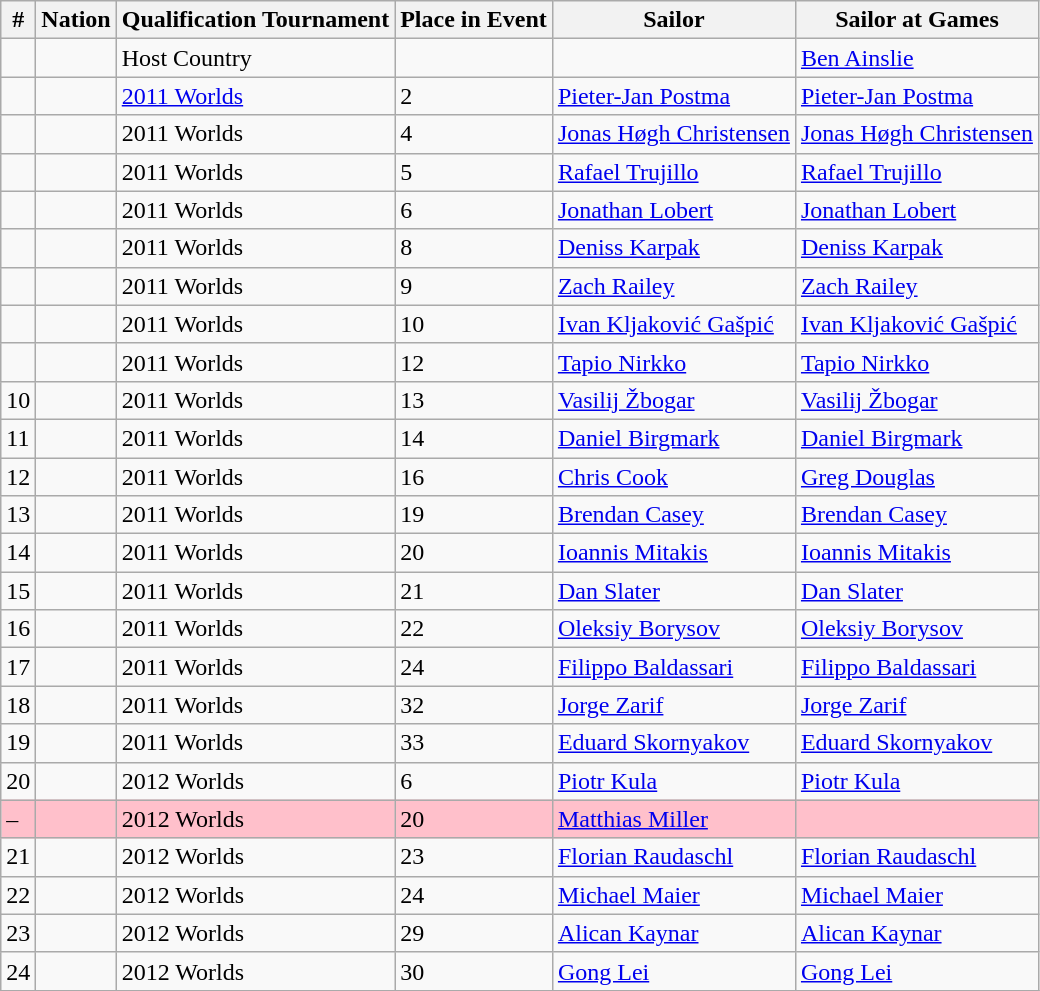<table class="sortable wikitable">
<tr>
<th>#</th>
<th>Nation</th>
<th>Qualification Tournament</th>
<th>Place in Event</th>
<th>Sailor</th>
<th>Sailor at Games</th>
</tr>
<tr>
<td></td>
<td></td>
<td>Host Country</td>
<td></td>
<td></td>
<td><a href='#'>Ben Ainslie</a></td>
</tr>
<tr>
<td></td>
<td></td>
<td><a href='#'>2011 Worlds</a></td>
<td>2</td>
<td><a href='#'>Pieter-Jan Postma</a></td>
<td><a href='#'>Pieter-Jan Postma</a></td>
</tr>
<tr>
<td></td>
<td></td>
<td>2011 Worlds</td>
<td>4</td>
<td><a href='#'>Jonas Høgh Christensen</a></td>
<td><a href='#'>Jonas Høgh Christensen</a></td>
</tr>
<tr>
<td></td>
<td></td>
<td>2011 Worlds</td>
<td>5</td>
<td><a href='#'>Rafael Trujillo</a></td>
<td><a href='#'>Rafael Trujillo</a></td>
</tr>
<tr>
<td></td>
<td></td>
<td>2011 Worlds</td>
<td>6</td>
<td><a href='#'>Jonathan Lobert</a></td>
<td><a href='#'>Jonathan Lobert</a></td>
</tr>
<tr>
<td></td>
<td></td>
<td>2011 Worlds</td>
<td>8</td>
<td><a href='#'>Deniss Karpak</a></td>
<td><a href='#'>Deniss Karpak</a></td>
</tr>
<tr>
<td></td>
<td></td>
<td>2011 Worlds</td>
<td>9</td>
<td><a href='#'>Zach Railey</a></td>
<td><a href='#'>Zach Railey</a></td>
</tr>
<tr>
<td></td>
<td></td>
<td>2011 Worlds</td>
<td>10</td>
<td><a href='#'>Ivan Kljaković Gašpić</a></td>
<td><a href='#'>Ivan Kljaković Gašpić</a></td>
</tr>
<tr>
<td></td>
<td></td>
<td>2011 Worlds</td>
<td>12</td>
<td><a href='#'>Tapio Nirkko</a></td>
<td><a href='#'>Tapio Nirkko</a></td>
</tr>
<tr>
<td>10</td>
<td></td>
<td>2011 Worlds</td>
<td>13</td>
<td><a href='#'>Vasilij Žbogar</a></td>
<td><a href='#'>Vasilij Žbogar</a></td>
</tr>
<tr>
<td>11</td>
<td></td>
<td>2011 Worlds</td>
<td>14</td>
<td><a href='#'>Daniel Birgmark</a></td>
<td><a href='#'>Daniel Birgmark</a></td>
</tr>
<tr>
<td>12</td>
<td></td>
<td>2011 Worlds</td>
<td>16</td>
<td><a href='#'>Chris Cook</a></td>
<td><a href='#'>Greg Douglas</a></td>
</tr>
<tr>
<td>13</td>
<td></td>
<td>2011 Worlds</td>
<td>19</td>
<td><a href='#'>Brendan Casey</a></td>
<td><a href='#'>Brendan Casey</a></td>
</tr>
<tr>
<td>14</td>
<td></td>
<td>2011 Worlds</td>
<td>20</td>
<td><a href='#'>Ioannis Mitakis</a></td>
<td><a href='#'>Ioannis Mitakis</a></td>
</tr>
<tr>
<td>15</td>
<td></td>
<td>2011 Worlds</td>
<td>21</td>
<td><a href='#'>Dan Slater</a></td>
<td><a href='#'>Dan Slater</a></td>
</tr>
<tr>
<td>16</td>
<td></td>
<td>2011 Worlds</td>
<td>22</td>
<td><a href='#'>Oleksiy Borysov</a></td>
<td><a href='#'>Oleksiy Borysov</a></td>
</tr>
<tr>
<td>17</td>
<td></td>
<td>2011 Worlds</td>
<td>24</td>
<td><a href='#'>Filippo Baldassari</a></td>
<td><a href='#'>Filippo Baldassari</a></td>
</tr>
<tr>
<td>18</td>
<td></td>
<td>2011 Worlds</td>
<td>32</td>
<td><a href='#'>Jorge Zarif</a></td>
<td><a href='#'>Jorge Zarif</a></td>
</tr>
<tr>
<td>19</td>
<td></td>
<td>2011 Worlds</td>
<td>33</td>
<td><a href='#'>Eduard Skornyakov</a></td>
<td><a href='#'>Eduard Skornyakov</a></td>
</tr>
<tr>
<td>20</td>
<td></td>
<td>2012 Worlds</td>
<td>6</td>
<td><a href='#'>Piotr Kula</a></td>
<td><a href='#'>Piotr Kula</a></td>
</tr>
<tr bgcolor=#FFC0CB>
<td>–</td>
<td></td>
<td>2012 Worlds</td>
<td>20</td>
<td><a href='#'>Matthias Miller</a></td>
<td></td>
</tr>
<tr>
<td>21</td>
<td></td>
<td>2012 Worlds</td>
<td>23</td>
<td><a href='#'>Florian Raudaschl</a></td>
<td><a href='#'>Florian Raudaschl</a></td>
</tr>
<tr>
<td>22</td>
<td></td>
<td>2012 Worlds</td>
<td>24</td>
<td><a href='#'>Michael Maier</a></td>
<td><a href='#'>Michael Maier</a></td>
</tr>
<tr>
<td>23</td>
<td></td>
<td>2012 Worlds</td>
<td>29</td>
<td><a href='#'>Alican Kaynar</a></td>
<td><a href='#'>Alican Kaynar</a></td>
</tr>
<tr>
<td>24</td>
<td></td>
<td>2012 Worlds</td>
<td>30</td>
<td><a href='#'>Gong Lei</a></td>
<td><a href='#'>Gong Lei</a></td>
</tr>
<tr>
</tr>
</table>
